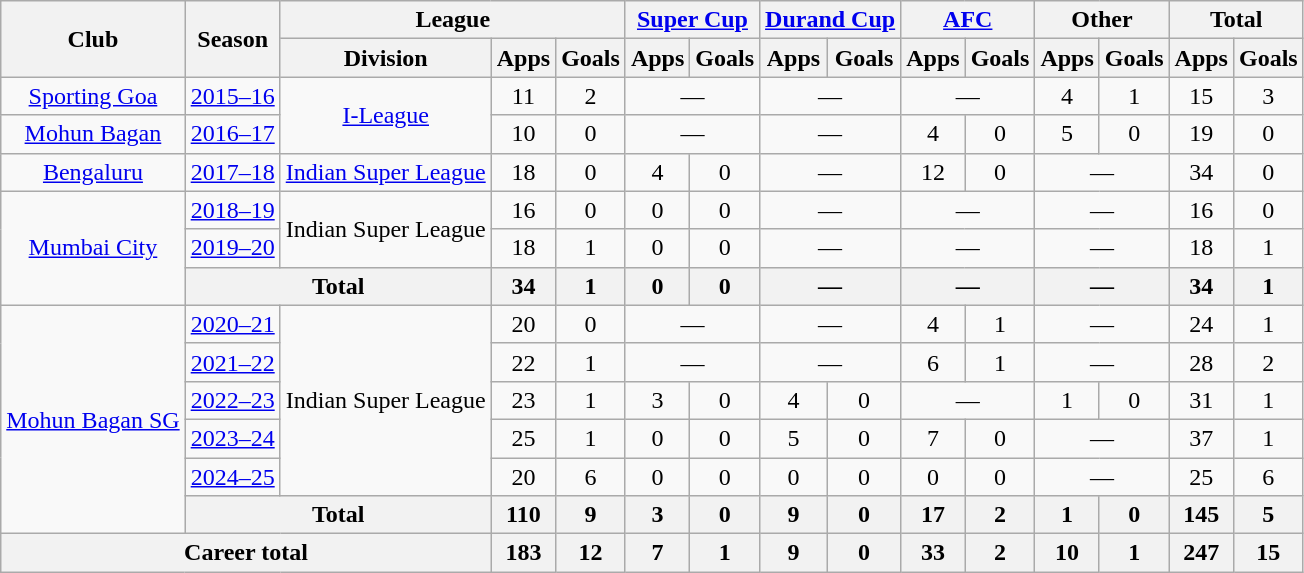<table class="wikitable" style="text-align: center;">
<tr>
<th rowspan="2">Club</th>
<th rowspan="2">Season</th>
<th colspan="3">League</th>
<th colspan="2"><a href='#'>Super Cup</a></th>
<th colspan="2"><a href='#'>Durand Cup</a></th>
<th colspan="2"><a href='#'>AFC</a></th>
<th colspan="2">Other</th>
<th colspan="2">Total</th>
</tr>
<tr>
<th>Division</th>
<th>Apps</th>
<th>Goals</th>
<th>Apps</th>
<th>Goals</th>
<th>Apps</th>
<th>Goals</th>
<th>Apps</th>
<th>Goals</th>
<th>Apps</th>
<th>Goals</th>
<th>Apps</th>
<th>Goals</th>
</tr>
<tr>
<td><a href='#'>Sporting Goa</a></td>
<td><a href='#'>2015–16</a></td>
<td rowspan="2"><a href='#'>I-League</a></td>
<td>11</td>
<td>2</td>
<td colspan="2">—</td>
<td colspan="2">—</td>
<td colspan="2">—</td>
<td>4</td>
<td>1</td>
<td>15</td>
<td>3</td>
</tr>
<tr>
<td><a href='#'>Mohun Bagan</a></td>
<td><a href='#'>2016–17</a></td>
<td>10</td>
<td>0</td>
<td colspan="2">—</td>
<td colspan="2">—</td>
<td>4</td>
<td>0</td>
<td>5</td>
<td>0</td>
<td>19</td>
<td>0</td>
</tr>
<tr>
<td><a href='#'>Bengaluru</a></td>
<td><a href='#'>2017–18</a></td>
<td><a href='#'>Indian Super League</a></td>
<td>18</td>
<td>0</td>
<td>4</td>
<td>0</td>
<td colspan="2">—</td>
<td>12</td>
<td>0</td>
<td colspan="2">—</td>
<td>34</td>
<td>0</td>
</tr>
<tr>
<td rowspan="3"><a href='#'>Mumbai City</a></td>
<td><a href='#'>2018–19</a></td>
<td rowspan="2">Indian Super League</td>
<td>16</td>
<td>0</td>
<td>0</td>
<td>0</td>
<td colspan="2">—</td>
<td colspan="2">—</td>
<td colspan="2">—</td>
<td>16</td>
<td>0</td>
</tr>
<tr>
<td><a href='#'>2019–20</a></td>
<td>18</td>
<td>1</td>
<td>0</td>
<td>0</td>
<td colspan="2">—</td>
<td colspan="2">—</td>
<td colspan="2">—</td>
<td>18</td>
<td>1</td>
</tr>
<tr>
<th colspan="2">Total</th>
<th>34</th>
<th>1</th>
<th>0</th>
<th>0</th>
<th colspan="2">—</th>
<th colspan="2">—</th>
<th colspan="2">—</th>
<th>34</th>
<th>1</th>
</tr>
<tr>
<td rowspan="6"><a href='#'>Mohun Bagan SG</a></td>
<td><a href='#'>2020–21</a></td>
<td rowspan="5">Indian Super League</td>
<td>20</td>
<td>0</td>
<td colspan="2">—</td>
<td colspan="2">—</td>
<td>4</td>
<td>1</td>
<td colspan="2">—</td>
<td>24</td>
<td>1</td>
</tr>
<tr>
<td><a href='#'>2021–22</a></td>
<td>22</td>
<td>1</td>
<td colspan="2">—</td>
<td colspan="2">—</td>
<td>6</td>
<td>1</td>
<td colspan="2">—</td>
<td>28</td>
<td>2</td>
</tr>
<tr>
<td><a href='#'>2022–23</a></td>
<td>23</td>
<td>1</td>
<td>3</td>
<td>0</td>
<td>4</td>
<td>0</td>
<td colspan="2">—</td>
<td>1</td>
<td>0</td>
<td>31</td>
<td>1</td>
</tr>
<tr>
<td><a href='#'>2023–24</a></td>
<td>25</td>
<td>1</td>
<td>0</td>
<td>0</td>
<td>5</td>
<td>0</td>
<td>7</td>
<td>0</td>
<td colspan="2">—</td>
<td>37</td>
<td>1</td>
</tr>
<tr>
<td><a href='#'>2024–25</a></td>
<td>20</td>
<td>6</td>
<td>0</td>
<td>0</td>
<td>0</td>
<td>0</td>
<td>0</td>
<td>0</td>
<td colspan="2">—</td>
<td>25</td>
<td>6</td>
</tr>
<tr>
<th colspan="2">Total</th>
<th>110</th>
<th>9</th>
<th>3</th>
<th>0</th>
<th>9</th>
<th>0</th>
<th>17</th>
<th>2</th>
<th>1</th>
<th>0</th>
<th>145</th>
<th>5</th>
</tr>
<tr>
<th colspan="3">Career total</th>
<th>183</th>
<th>12</th>
<th>7</th>
<th>1</th>
<th>9</th>
<th>0</th>
<th>33</th>
<th>2</th>
<th>10</th>
<th>1</th>
<th>247</th>
<th>15</th>
</tr>
</table>
